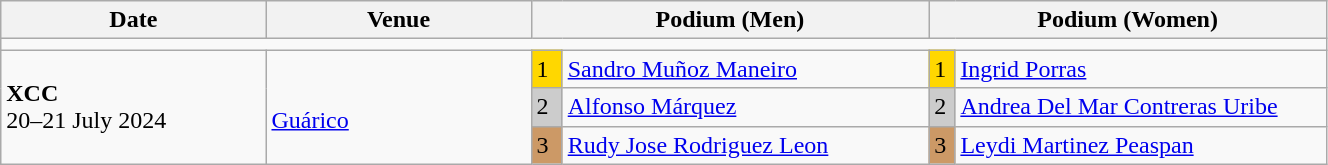<table class="wikitable" width=70%>
<tr>
<th>Date</th>
<th width=20%>Venue</th>
<th colspan=2 width=30%>Podium (Men)</th>
<th colspan=2 width=30%>Podium (Women)</th>
</tr>
<tr>
<td colspan=6></td>
</tr>
<tr>
<td rowspan=3><strong>XCC</strong> <br> 20–21 July 2024</td>
<td rowspan=3><br><a href='#'>Guárico</a></td>
<td bgcolor=FFD700>1</td>
<td><a href='#'>Sandro Muñoz Maneiro</a></td>
<td bgcolor=FFD700>1</td>
<td><a href='#'>Ingrid Porras</a></td>
</tr>
<tr>
<td bgcolor=CCCCCC>2</td>
<td><a href='#'>Alfonso Márquez</a></td>
<td bgcolor=CCCCCC>2</td>
<td><a href='#'>Andrea Del Mar Contreras Uribe</a></td>
</tr>
<tr>
<td bgcolor=CC9966>3</td>
<td><a href='#'>Rudy Jose Rodriguez Leon</a></td>
<td bgcolor=CC9966>3</td>
<td><a href='#'>Leydi Martinez Peaspan</a></td>
</tr>
</table>
